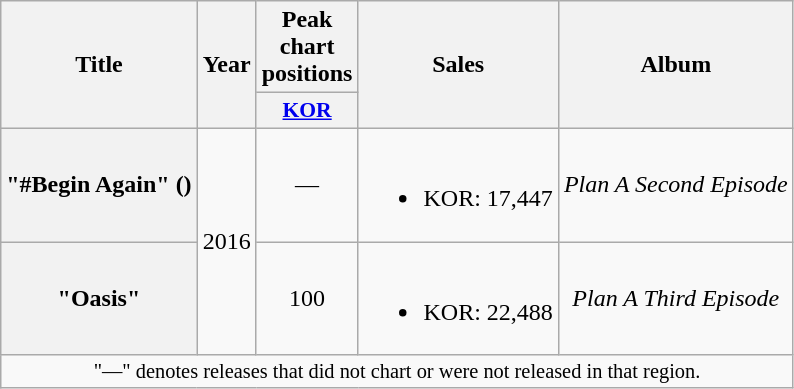<table class="wikitable plainrowheaders" style="text-align:center;">
<tr>
<th scope="col" rowspan="2">Title</th>
<th scope="col" rowspan="2">Year</th>
<th colspan="1" scope="col">Peak chart<br> positions</th>
<th scope="col" rowspan="2">Sales</th>
<th scope="col" rowspan="2">Album</th>
</tr>
<tr>
<th scope="col" style="width:3em;font-size:90%;"><a href='#'>KOR</a><br></th>
</tr>
<tr>
<th scope=row>"#Begin Again" () <br></th>
<td rowspan="2">2016</td>
<td>—</td>
<td><br><ul><li>KOR: 17,447</li></ul></td>
<td><em>Plan A Second Episode</em></td>
</tr>
<tr>
<th scope="row">"Oasis" <br></th>
<td>100</td>
<td><br><ul><li>KOR: 22,488</li></ul></td>
<td><em>Plan A Third Episode</em></td>
</tr>
<tr>
<td colspan="5" style="text-align:center; font-size:85%;">"—" denotes releases that did not chart or were not released in that region.</td>
</tr>
</table>
